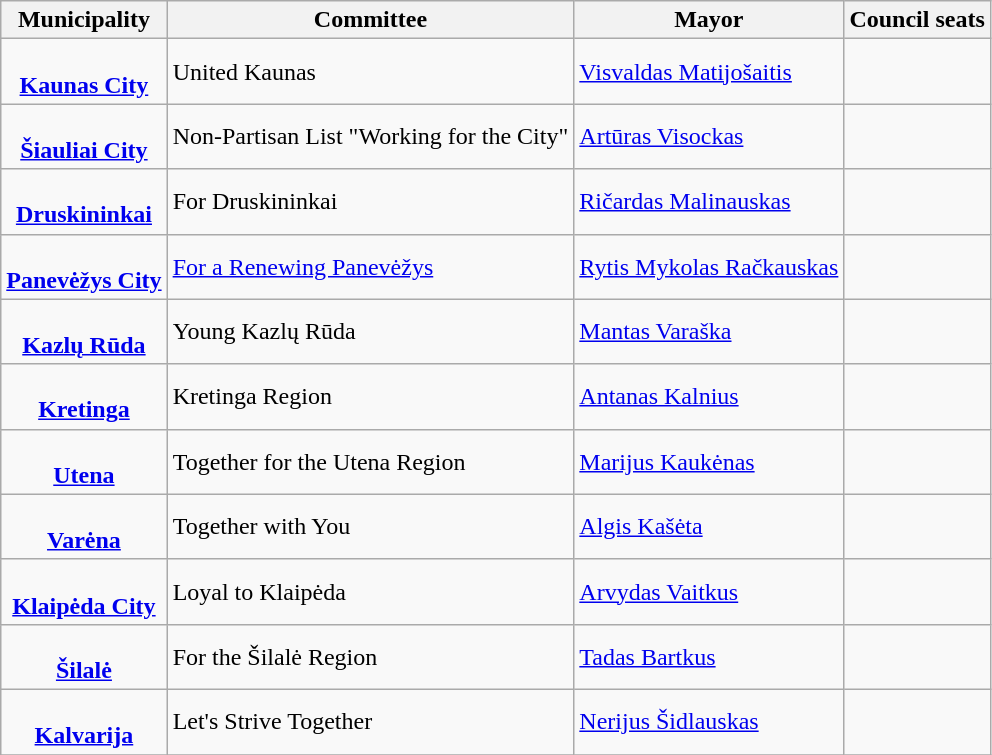<table class="wikitable sortable">
<tr>
<th>Municipality</th>
<th>Committee</th>
<th>Mayor</th>
<th>Council seats</th>
</tr>
<tr>
<td style="text-align:center;"><br><strong><a href='#'>Kaunas City</a></strong></td>
<td>United Kaunas<br></td>
<td><a href='#'>Visvaldas Matijošaitis</a></td>
<td></td>
</tr>
<tr>
<td style="text-align:center;"><br><strong><a href='#'>Šiauliai City</a></strong></td>
<td>Non-Partisan List "Working for the City"<br></td>
<td><a href='#'>Artūras Visockas</a></td>
<td></td>
</tr>
<tr>
<td style="text-align:center;"><br><strong><a href='#'>Druskininkai</a></strong></td>
<td>For Druskininkai<br></td>
<td><a href='#'>Ričardas Malinauskas</a></td>
<td></td>
</tr>
<tr>
<td style="text-align:center;"><br><strong><a href='#'>Panevėžys City</a></strong></td>
<td><a href='#'>For a Renewing Panevėžys</a><br></td>
<td><a href='#'>Rytis Mykolas Račkauskas</a></td>
<td></td>
</tr>
<tr>
<td style="text-align:center;"><br><strong><a href='#'>Kazlų Rūda</a></strong></td>
<td>Young Kazlų Rūda<br></td>
<td><a href='#'>Mantas Varaška</a></td>
<td></td>
</tr>
<tr>
<td style="text-align:center;"><br><strong><a href='#'>Kretinga</a></strong></td>
<td>Kretinga Region<br></td>
<td><a href='#'>Antanas Kalnius</a></td>
<td></td>
</tr>
<tr>
<td style="text-align:center;"><br><strong><a href='#'>Utena</a></strong></td>
<td>Together for the Utena Region<br></td>
<td><a href='#'>Marijus Kaukėnas</a></td>
<td></td>
</tr>
<tr>
<td style="text-align:center;"><br><strong><a href='#'>Varėna</a></strong></td>
<td>Together with You<br></td>
<td><a href='#'>Algis Kašėta</a></td>
<td></td>
</tr>
<tr>
<td style="text-align:center;"><br><strong><a href='#'>Klaipėda City</a></strong></td>
<td>Loyal to Klaipėda<br></td>
<td><a href='#'>Arvydas Vaitkus</a></td>
<td></td>
</tr>
<tr>
<td style="text-align:center;"><br><strong><a href='#'>Šilalė</a></strong></td>
<td>For the Šilalė Region<br></td>
<td><a href='#'>Tadas Bartkus</a></td>
<td></td>
</tr>
<tr>
<td style="text-align:center;"><br><strong><a href='#'>Kalvarija</a></strong></td>
<td>Let's Strive Together<br></td>
<td><a href='#'>Nerijus Šidlauskas</a></td>
<td></td>
</tr>
<tr>
</tr>
</table>
